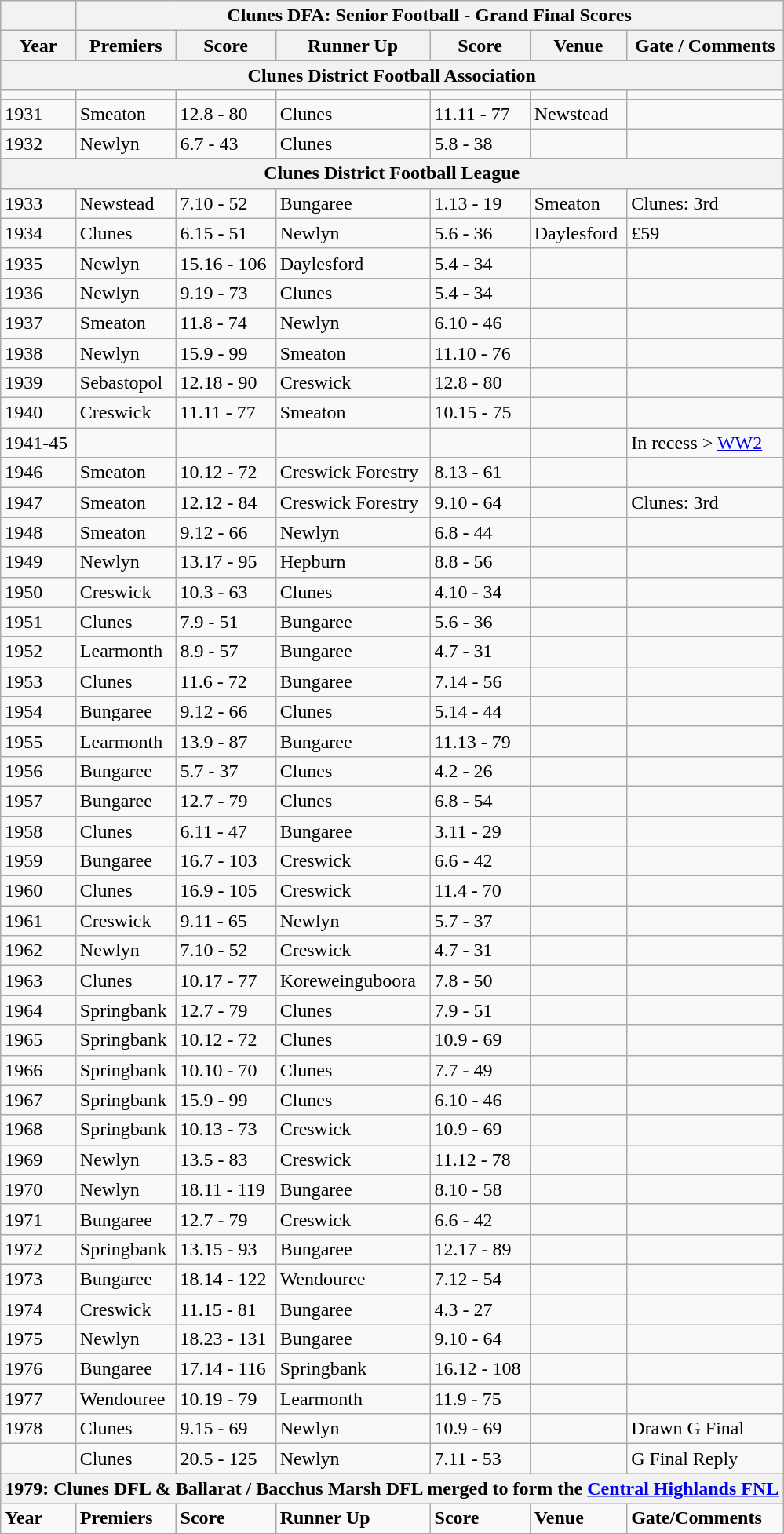<table class="wikitable collapsible collapsed">
<tr>
<th></th>
<th colspan=9>Clunes DFA: Senior Football - Grand Final Scores</th>
</tr>
<tr>
<th>Year</th>
<th><span><strong>Premiers</strong></span></th>
<th>Score</th>
<th>Runner Up</th>
<th>Score</th>
<th>Venue</th>
<th>Gate / Comments</th>
</tr>
<tr>
<th colspan=10>Clunes District Football Association</th>
</tr>
<tr>
<td></td>
<td></td>
<td></td>
<td></td>
<td></td>
<td></td>
<td></td>
</tr>
<tr>
<td>1931</td>
<td>Smeaton</td>
<td>12.8 - 80</td>
<td>Clunes</td>
<td>11.11 - 77</td>
<td>Newstead</td>
<td></td>
</tr>
<tr>
<td>1932</td>
<td>Newlyn</td>
<td>6.7 - 43</td>
<td>Clunes</td>
<td>5.8 - 38</td>
<td></td>
<td></td>
</tr>
<tr>
<th colspan=10>Clunes District Football League</th>
</tr>
<tr>
<td>1933</td>
<td>Newstead</td>
<td>7.10 - 52</td>
<td>Bungaree</td>
<td>1.13 - 19</td>
<td>Smeaton</td>
<td>Clunes: 3rd</td>
</tr>
<tr>
<td>1934</td>
<td>Clunes</td>
<td>6.15 - 51</td>
<td>Newlyn</td>
<td>5.6 - 36</td>
<td>Daylesford</td>
<td>£59</td>
</tr>
<tr>
<td>1935</td>
<td>Newlyn</td>
<td>15.16 - 106</td>
<td>Daylesford</td>
<td>5.4 - 34</td>
<td></td>
<td></td>
</tr>
<tr>
<td>1936</td>
<td>Newlyn</td>
<td>9.19 - 73</td>
<td>Clunes</td>
<td>5.4 - 34</td>
<td></td>
<td></td>
</tr>
<tr>
<td>1937</td>
<td>Smeaton</td>
<td>11.8 - 74</td>
<td>Newlyn</td>
<td>6.10 - 46</td>
<td></td>
<td></td>
</tr>
<tr>
<td>1938</td>
<td>Newlyn</td>
<td>15.9 - 99</td>
<td>Smeaton</td>
<td>11.10 - 76</td>
<td></td>
<td></td>
</tr>
<tr>
<td>1939</td>
<td>Sebastopol</td>
<td>12.18 - 90</td>
<td>Creswick</td>
<td>12.8 - 80</td>
<td></td>
<td></td>
</tr>
<tr>
<td>1940</td>
<td>Creswick</td>
<td>11.11 - 77</td>
<td>Smeaton</td>
<td>10.15 - 75</td>
<td></td>
<td></td>
</tr>
<tr>
<td>1941-45</td>
<td></td>
<td></td>
<td></td>
<td></td>
<td></td>
<td>In recess > <a href='#'>WW2</a></td>
</tr>
<tr>
<td>1946</td>
<td>Smeaton</td>
<td>10.12 - 72</td>
<td>Creswick Forestry</td>
<td>8.13 - 61</td>
<td></td>
<td></td>
</tr>
<tr>
<td>1947</td>
<td>Smeaton</td>
<td>12.12 - 84</td>
<td>Creswick Forestry</td>
<td>9.10 - 64</td>
<td></td>
<td>Clunes: 3rd</td>
</tr>
<tr>
<td>1948</td>
<td>Smeaton</td>
<td>9.12 - 66</td>
<td>Newlyn</td>
<td>6.8 - 44</td>
<td></td>
<td></td>
</tr>
<tr>
<td>1949</td>
<td>Newlyn</td>
<td>13.17 - 95</td>
<td>Hepburn</td>
<td>8.8 - 56</td>
<td></td>
<td></td>
</tr>
<tr>
<td>1950</td>
<td>Creswick</td>
<td>10.3 - 63</td>
<td>Clunes</td>
<td>4.10 - 34</td>
<td></td>
<td></td>
</tr>
<tr>
<td>1951</td>
<td>Clunes</td>
<td>7.9 - 51</td>
<td>Bungaree</td>
<td>5.6 - 36</td>
<td></td>
<td></td>
</tr>
<tr>
<td>1952</td>
<td>Learmonth</td>
<td>8.9 - 57</td>
<td>Bungaree</td>
<td>4.7 - 31</td>
<td></td>
<td></td>
</tr>
<tr>
<td>1953</td>
<td>Clunes</td>
<td>11.6 - 72</td>
<td>Bungaree</td>
<td>7.14 - 56</td>
<td></td>
<td></td>
</tr>
<tr>
<td>1954</td>
<td>Bungaree</td>
<td>9.12 - 66</td>
<td>Clunes</td>
<td>5.14 - 44</td>
<td></td>
<td></td>
</tr>
<tr>
<td>1955</td>
<td>Learmonth</td>
<td>13.9 - 87</td>
<td>Bungaree</td>
<td>11.13 - 79</td>
<td></td>
<td></td>
</tr>
<tr>
<td>1956</td>
<td>Bungaree</td>
<td>5.7 - 37</td>
<td>Clunes</td>
<td>4.2 - 26</td>
<td></td>
<td></td>
</tr>
<tr>
<td>1957</td>
<td>Bungaree</td>
<td>12.7 - 79</td>
<td>Clunes</td>
<td>6.8 - 54</td>
<td></td>
<td></td>
</tr>
<tr>
<td>1958</td>
<td>Clunes</td>
<td>6.11 - 47</td>
<td>Bungaree</td>
<td>3.11 - 29</td>
<td></td>
<td></td>
</tr>
<tr>
<td>1959</td>
<td>Bungaree</td>
<td>16.7 - 103</td>
<td>Creswick</td>
<td>6.6 - 42</td>
<td></td>
<td></td>
</tr>
<tr>
<td>1960</td>
<td>Clunes</td>
<td>16.9 - 105</td>
<td>Creswick</td>
<td>11.4 - 70</td>
<td></td>
<td></td>
</tr>
<tr>
<td>1961</td>
<td>Creswick</td>
<td>9.11 - 65</td>
<td>Newlyn</td>
<td>5.7 - 37</td>
<td></td>
<td></td>
</tr>
<tr>
<td>1962</td>
<td>Newlyn</td>
<td>7.10 - 52</td>
<td>Creswick</td>
<td>4.7 - 31</td>
<td></td>
<td></td>
</tr>
<tr>
<td>1963</td>
<td>Clunes</td>
<td>10.17 - 77</td>
<td>Koreweinguboora</td>
<td>7.8 - 50</td>
<td></td>
<td></td>
</tr>
<tr>
<td>1964</td>
<td>Springbank</td>
<td>12.7 - 79</td>
<td>Clunes</td>
<td>7.9 - 51</td>
<td></td>
<td></td>
</tr>
<tr>
<td>1965</td>
<td>Springbank</td>
<td>10.12 - 72</td>
<td>Clunes</td>
<td>10.9 - 69</td>
<td></td>
<td></td>
</tr>
<tr>
<td>1966</td>
<td>Springbank</td>
<td>10.10 - 70</td>
<td>Clunes</td>
<td>7.7 - 49</td>
<td></td>
<td></td>
</tr>
<tr>
<td>1967</td>
<td>Springbank</td>
<td>15.9 - 99</td>
<td>Clunes</td>
<td>6.10 - 46</td>
<td></td>
<td></td>
</tr>
<tr>
<td>1968</td>
<td>Springbank</td>
<td>10.13 - 73</td>
<td>Creswick</td>
<td>10.9 - 69</td>
<td></td>
<td></td>
</tr>
<tr>
<td>1969</td>
<td>Newlyn</td>
<td>13.5 - 83</td>
<td>Creswick</td>
<td>11.12 - 78</td>
<td></td>
<td></td>
</tr>
<tr>
<td>1970</td>
<td>Newlyn</td>
<td>18.11 - 119</td>
<td>Bungaree</td>
<td>8.10 - 58</td>
<td></td>
<td></td>
</tr>
<tr>
<td>1971</td>
<td>Bungaree</td>
<td>12.7 - 79</td>
<td>Creswick</td>
<td>6.6 - 42</td>
<td></td>
<td></td>
</tr>
<tr>
<td>1972</td>
<td>Springbank</td>
<td>13.15 - 93</td>
<td>Bungaree</td>
<td>12.17 - 89</td>
<td></td>
<td></td>
</tr>
<tr>
<td>1973</td>
<td>Bungaree</td>
<td>18.14 - 122</td>
<td>Wendouree</td>
<td>7.12 - 54</td>
<td></td>
<td></td>
</tr>
<tr>
<td>1974</td>
<td>Creswick</td>
<td>11.15 - 81</td>
<td>Bungaree</td>
<td>4.3 - 27</td>
<td></td>
<td></td>
</tr>
<tr>
<td>1975</td>
<td>Newlyn</td>
<td>18.23 - 131</td>
<td>Bungaree</td>
<td>9.10 - 64</td>
<td></td>
<td></td>
</tr>
<tr>
<td>1976</td>
<td>Bungaree</td>
<td>17.14 - 116</td>
<td>Springbank</td>
<td>16.12 - 108</td>
<td></td>
<td></td>
</tr>
<tr>
<td>1977</td>
<td>Wendouree</td>
<td>10.19 - 79</td>
<td>Learmonth</td>
<td>11.9 - 75</td>
<td></td>
<td></td>
</tr>
<tr>
<td>1978</td>
<td>Clunes</td>
<td>9.15 - 69</td>
<td>Newlyn</td>
<td>10.9 - 69</td>
<td></td>
<td>Drawn G Final</td>
</tr>
<tr>
<td></td>
<td>Clunes</td>
<td>20.5 - 125</td>
<td>Newlyn</td>
<td>7.11 - 53</td>
<td></td>
<td>G Final Reply</td>
</tr>
<tr>
<th colspan=10>1979: Clunes DFL & Ballarat / Bacchus Marsh DFL merged to form the <a href='#'>Central Highlands FNL</a></th>
</tr>
<tr>
<td><strong>Year</strong></td>
<td><span><strong>Premiers</strong></span></td>
<td><strong>Score</strong></td>
<td><strong>Runner Up</strong></td>
<td><strong>Score</strong></td>
<td><strong>Venue</strong></td>
<td><strong>Gate/Comments</strong></td>
</tr>
<tr>
</tr>
</table>
